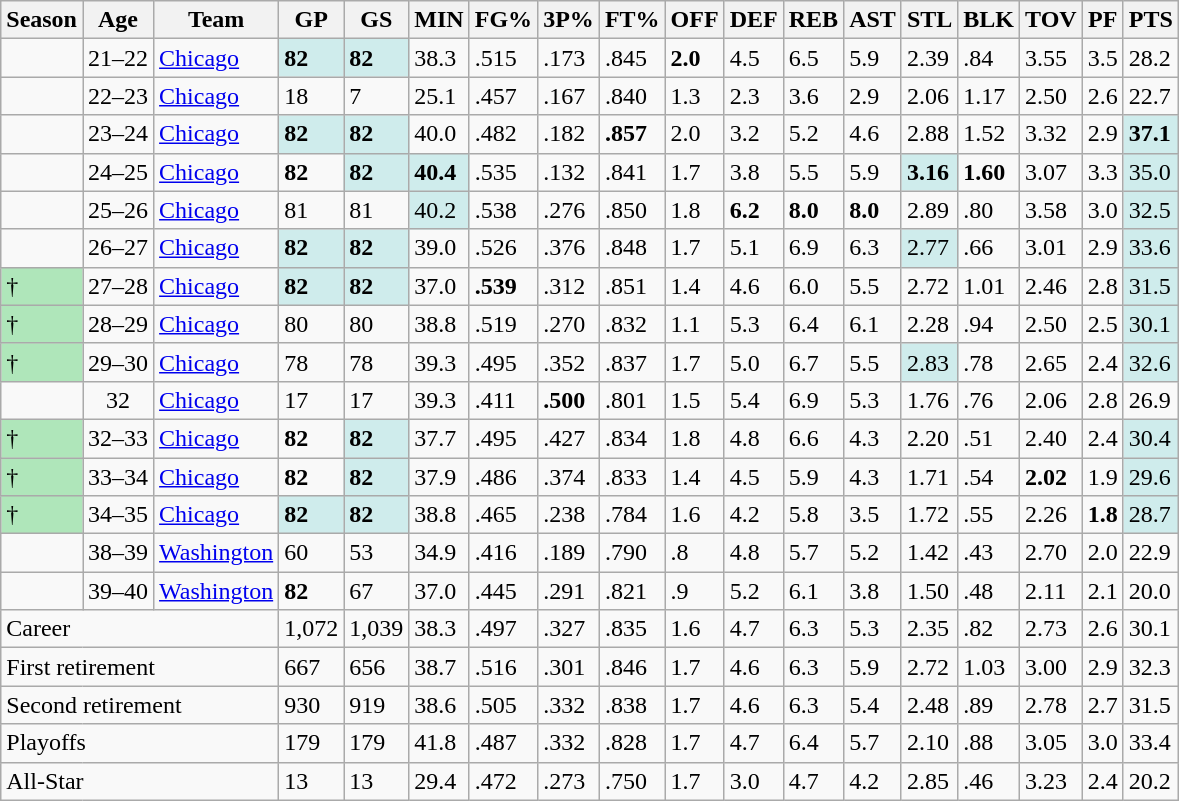<table class="wikitable sortable" text-align:right;">
<tr>
<th>Season</th>
<th>Age</th>
<th>Team</th>
<th>GP</th>
<th>GS</th>
<th>MIN</th>
<th>FG%</th>
<th>3P%</th>
<th>FT%</th>
<th>OFF</th>
<th>DEF</th>
<th>REB</th>
<th>AST</th>
<th>STL</th>
<th>BLK</th>
<th>TOV</th>
<th>PF</th>
<th>PTS</th>
</tr>
<tr>
<td style="text-align:left;"></td>
<td style="text-align:center;">21–22</td>
<td style="text-align:left;"><a href='#'>Chicago</a></td>
<td style="background:#cfecec;"><strong>82</strong></td>
<td style="background:#cfecec;"><strong>82</strong></td>
<td>38.3</td>
<td>.515</td>
<td>.173</td>
<td>.845</td>
<td><strong>2.0</strong></td>
<td>4.5</td>
<td>6.5</td>
<td>5.9</td>
<td>2.39</td>
<td>.84</td>
<td>3.55</td>
<td>3.5</td>
<td>28.2</td>
</tr>
<tr>
<td style="text-align:left;"></td>
<td style="text-align:center;">22–23</td>
<td style="text-align:left;"><a href='#'>Chicago</a></td>
<td>18</td>
<td>7</td>
<td>25.1</td>
<td>.457</td>
<td>.167</td>
<td>.840</td>
<td>1.3</td>
<td>2.3</td>
<td>3.6</td>
<td>2.9</td>
<td>2.06</td>
<td>1.17</td>
<td>2.50</td>
<td>2.6</td>
<td>22.7</td>
</tr>
<tr>
<td style="text-align:left;"></td>
<td style="text-align:center;">23–24</td>
<td style="text-align:left;"><a href='#'>Chicago</a></td>
<td style="background:#cfecec;"><strong>82</strong></td>
<td style="background:#cfecec;"><strong>82</strong></td>
<td>40.0</td>
<td>.482</td>
<td>.182</td>
<td><strong>.857</strong></td>
<td>2.0</td>
<td>3.2</td>
<td>5.2</td>
<td>4.6</td>
<td>2.88</td>
<td>1.52</td>
<td>3.32</td>
<td>2.9</td>
<td style="background:#cfecec;"><strong>37.1</strong></td>
</tr>
<tr>
<td style="text-align:left;"></td>
<td style="text-align:center;">24–25</td>
<td style="text-align:left;"><a href='#'>Chicago</a></td>
<td><strong>82</strong></td>
<td style="background:#cfecec;"><strong>82</strong></td>
<td style="background:#cfecec;"><strong>40.4</strong></td>
<td>.535</td>
<td>.132</td>
<td>.841</td>
<td>1.7</td>
<td>3.8</td>
<td>5.5</td>
<td>5.9</td>
<td style="background:#cfecec;"><strong>3.16</strong></td>
<td><strong>1.60</strong></td>
<td>3.07</td>
<td>3.3</td>
<td style="background:#cfecec;">35.0</td>
</tr>
<tr>
<td style="text-align:left;"></td>
<td style="text-align:center;">25–26</td>
<td style="text-align:left;"><a href='#'>Chicago</a></td>
<td>81</td>
<td>81</td>
<td style="background:#cfecec;">40.2</td>
<td>.538</td>
<td>.276</td>
<td>.850</td>
<td>1.8</td>
<td><strong>6.2</strong></td>
<td><strong>8.0</strong></td>
<td><strong>8.0</strong></td>
<td>2.89</td>
<td>.80</td>
<td>3.58</td>
<td>3.0</td>
<td style="background:#cfecec;">32.5</td>
</tr>
<tr>
<td style="text-align:left;"></td>
<td style="text-align:center;">26–27</td>
<td style="text-align:left;"><a href='#'>Chicago</a></td>
<td style="background:#cfecec;"><strong>82</strong></td>
<td style="background:#cfecec;"><strong>82</strong></td>
<td>39.0</td>
<td>.526</td>
<td>.376</td>
<td>.848</td>
<td>1.7</td>
<td>5.1</td>
<td>6.9</td>
<td>6.3</td>
<td style="background:#cfecec;">2.77</td>
<td>.66</td>
<td>3.01</td>
<td>2.9</td>
<td style="background:#cfecec;">33.6</td>
</tr>
<tr>
<td style="text-align:left; background:#afe6ba;">†</td>
<td style="text-align:center;">27–28</td>
<td style="text-align:left;"><a href='#'>Chicago</a></td>
<td style="background:#cfecec;"><strong>82</strong></td>
<td style="background:#cfecec;"><strong>82</strong></td>
<td>37.0</td>
<td><strong>.539</strong></td>
<td>.312</td>
<td>.851</td>
<td>1.4</td>
<td>4.6</td>
<td>6.0</td>
<td>5.5</td>
<td>2.72</td>
<td>1.01</td>
<td>2.46</td>
<td>2.8</td>
<td style="background:#cfecec;">31.5</td>
</tr>
<tr>
<td style="text-align:left; background:#afe6ba;">†</td>
<td style="text-align:center;">28–29</td>
<td style="text-align:left;"><a href='#'>Chicago</a></td>
<td>80</td>
<td>80</td>
<td>38.8</td>
<td>.519</td>
<td>.270</td>
<td>.832</td>
<td>1.1</td>
<td>5.3</td>
<td>6.4</td>
<td>6.1</td>
<td>2.28</td>
<td>.94</td>
<td>2.50</td>
<td>2.5</td>
<td style="background:#cfecec;">30.1</td>
</tr>
<tr>
<td style="text-align:left; background:#afe6ba;">†</td>
<td style="text-align:center;">29–30</td>
<td style="text-align:left;"><a href='#'>Chicago</a></td>
<td>78</td>
<td>78</td>
<td>39.3</td>
<td>.495</td>
<td>.352</td>
<td>.837</td>
<td>1.7</td>
<td>5.0</td>
<td>6.7</td>
<td>5.5</td>
<td style="background:#cfecec;">2.83</td>
<td>.78</td>
<td>2.65</td>
<td>2.4</td>
<td style="background:#cfecec;">32.6</td>
</tr>
<tr>
<td style="text-align:left;"></td>
<td style="text-align:center;">32</td>
<td style="text-align:left;"><a href='#'>Chicago</a></td>
<td>17</td>
<td>17</td>
<td>39.3</td>
<td>.411</td>
<td><strong>.500</strong></td>
<td>.801</td>
<td>1.5</td>
<td>5.4</td>
<td>6.9</td>
<td>5.3</td>
<td>1.76</td>
<td>.76</td>
<td>2.06</td>
<td>2.8</td>
<td>26.9</td>
</tr>
<tr>
<td style="text-align:left; background:#afe6ba;">†</td>
<td style="text-align:center;">32–33</td>
<td style="text-align:left;"><a href='#'>Chicago</a></td>
<td><strong>82</strong></td>
<td style="background:#cfecec;"><strong>82</strong></td>
<td>37.7</td>
<td>.495</td>
<td>.427</td>
<td>.834</td>
<td>1.8</td>
<td>4.8</td>
<td>6.6</td>
<td>4.3</td>
<td>2.20</td>
<td>.51</td>
<td>2.40</td>
<td>2.4</td>
<td style="background:#cfecec;">30.4</td>
</tr>
<tr>
<td style="text-align:left; background:#afe6ba;">†</td>
<td style="text-align:center;">33–34</td>
<td style="text-align:left;"><a href='#'>Chicago</a></td>
<td><strong>82</strong></td>
<td style="background:#cfecec;"><strong>82</strong></td>
<td>37.9</td>
<td>.486</td>
<td>.374</td>
<td>.833</td>
<td>1.4</td>
<td>4.5</td>
<td>5.9</td>
<td>4.3</td>
<td>1.71</td>
<td>.54</td>
<td><strong>2.02</strong></td>
<td>1.9</td>
<td style="background:#cfecec;">29.6</td>
</tr>
<tr>
<td style="text-align:left; background:#afe6ba;">†</td>
<td style="text-align:center;">34–35</td>
<td style="text-align:left;"><a href='#'>Chicago</a></td>
<td style="background:#cfecec;"><strong>82</strong></td>
<td style="background:#cfecec;"><strong>82</strong></td>
<td>38.8</td>
<td>.465</td>
<td>.238</td>
<td>.784</td>
<td>1.6</td>
<td>4.2</td>
<td>5.8</td>
<td>3.5</td>
<td>1.72</td>
<td>.55</td>
<td>2.26</td>
<td><strong>1.8</strong></td>
<td style="background:#cfecec;">28.7</td>
</tr>
<tr>
<td style="text-align:left;"></td>
<td style="text-align:center;">38–39</td>
<td style="text-align:left;"><a href='#'>Washington</a></td>
<td>60</td>
<td>53</td>
<td>34.9</td>
<td>.416</td>
<td>.189</td>
<td>.790</td>
<td>.8</td>
<td>4.8</td>
<td>5.7</td>
<td>5.2</td>
<td>1.42</td>
<td>.43</td>
<td>2.70</td>
<td>2.0</td>
<td>22.9</td>
</tr>
<tr>
<td style="text-align:left;"></td>
<td style="text-align:center;">39–40</td>
<td style="text-align:left;"><a href='#'>Washington</a></td>
<td><strong>82</strong></td>
<td>67</td>
<td>37.0</td>
<td>.445</td>
<td>.291</td>
<td>.821</td>
<td>.9</td>
<td>5.2</td>
<td>6.1</td>
<td>3.8</td>
<td>1.50</td>
<td>.48</td>
<td>2.11</td>
<td>2.1</td>
<td>20.0</td>
</tr>
<tr class="sortbottom">
<td style="text-align:left;" colspan="3">Career</td>
<td>1,072</td>
<td>1,039</td>
<td>38.3</td>
<td>.497</td>
<td>.327</td>
<td>.835</td>
<td>1.6</td>
<td>4.7</td>
<td>6.3</td>
<td>5.3</td>
<td>2.35</td>
<td>.82</td>
<td>2.73</td>
<td>2.6</td>
<td>30.1</td>
</tr>
<tr class="sortbottom">
<td style="text-align:left;" colspan="3">First retirement</td>
<td>667</td>
<td>656</td>
<td>38.7</td>
<td>.516</td>
<td>.301</td>
<td>.846</td>
<td>1.7</td>
<td>4.6</td>
<td>6.3</td>
<td>5.9</td>
<td>2.72</td>
<td>1.03</td>
<td>3.00</td>
<td>2.9</td>
<td>32.3</td>
</tr>
<tr class="sortbottom">
<td style="text-align:left;" colspan="3">Second retirement</td>
<td>930</td>
<td>919</td>
<td>38.6</td>
<td>.505</td>
<td>.332</td>
<td>.838</td>
<td>1.7</td>
<td>4.6</td>
<td>6.3</td>
<td>5.4</td>
<td>2.48</td>
<td>.89</td>
<td>2.78</td>
<td>2.7</td>
<td>31.5</td>
</tr>
<tr class="sortbottom">
<td style="text-align:left;" colspan="3">Playoffs</td>
<td>179</td>
<td>179</td>
<td>41.8</td>
<td>.487</td>
<td>.332</td>
<td>.828</td>
<td>1.7</td>
<td>4.7</td>
<td>6.4</td>
<td>5.7</td>
<td>2.10</td>
<td>.88</td>
<td>3.05</td>
<td>3.0</td>
<td>33.4</td>
</tr>
<tr class="sortbottom">
<td style="text-align:left;" colspan="3">All-Star</td>
<td>13</td>
<td>13</td>
<td>29.4</td>
<td>.472</td>
<td>.273</td>
<td>.750</td>
<td>1.7</td>
<td>3.0</td>
<td>4.7</td>
<td>4.2</td>
<td>2.85</td>
<td>.46</td>
<td>3.23</td>
<td>2.4</td>
<td>20.2</td>
</tr>
</table>
